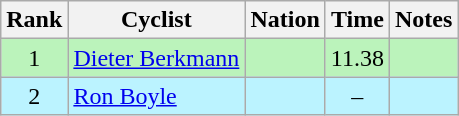<table class="wikitable sortable" style="text-align:center">
<tr>
<th>Rank</th>
<th>Cyclist</th>
<th>Nation</th>
<th>Time</th>
<th>Notes</th>
</tr>
<tr bgcolor=bbf3bb>
<td>1</td>
<td align=left data-sort-value="Berkmann, Dieter"><a href='#'>Dieter Berkmann</a></td>
<td align=left></td>
<td>11.38</td>
<td></td>
</tr>
<tr bgcolor=bbf3ff>
<td>2</td>
<td align=left data-sort-value="Boyle, Ron"><a href='#'>Ron Boyle</a></td>
<td align=left></td>
<td>–</td>
<td></td>
</tr>
</table>
